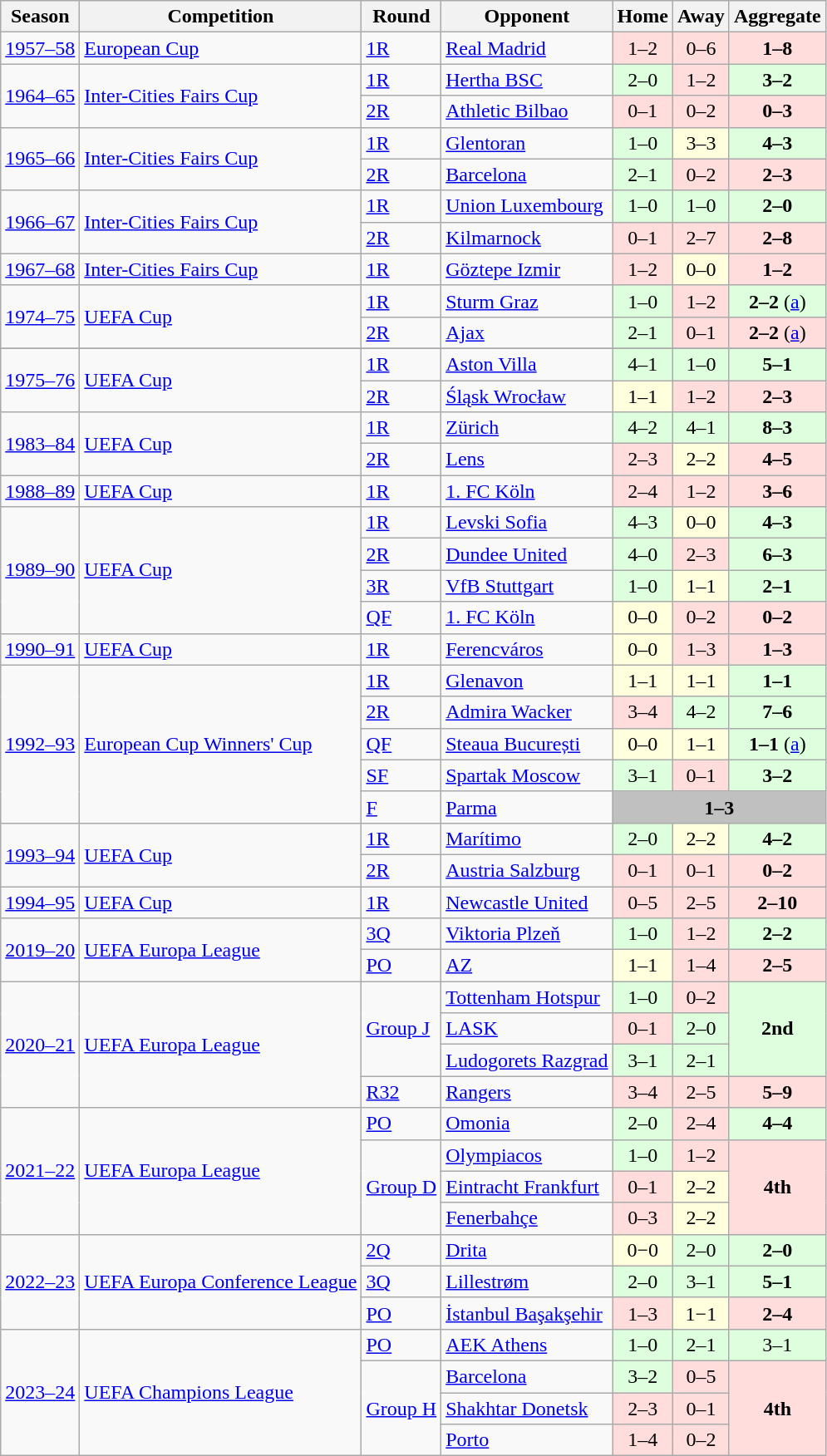<table class="wikitable">
<tr>
<th>Season</th>
<th>Competition</th>
<th>Round</th>
<th>Opponent</th>
<th>Home</th>
<th>Away</th>
<th>Aggregate</th>
</tr>
<tr>
<td><a href='#'>1957–58</a></td>
<td><a href='#'>European Cup</a></td>
<td><a href='#'>1R</a></td>
<td> <a href='#'>Real Madrid</a></td>
<td style="text-align:center" bgcolor="#ffdddd">1–2</td>
<td style="text-align:center" bgcolor="#ffdddd">0–6</td>
<td style="text-align:center" bgcolor="#ffdddd"><strong>1–8</strong></td>
</tr>
<tr>
<td rowspan="2"><a href='#'>1964–65</a></td>
<td rowspan="2"><a href='#'>Inter-Cities Fairs Cup</a></td>
<td><a href='#'>1R</a></td>
<td> <a href='#'>Hertha BSC</a></td>
<td style="text-align:center" bgcolor="#ddffdd">2–0</td>
<td style="text-align:center" bgcolor="#ffdddd">1–2</td>
<td style="text-align:center" bgcolor="#ddffdd"><strong>3–2</strong></td>
</tr>
<tr>
<td><a href='#'>2R</a></td>
<td> <a href='#'>Athletic Bilbao</a></td>
<td style="text-align:center" bgcolor="#ffdddd">0–1</td>
<td style="text-align:center" bgcolor="#ffdddd">0–2</td>
<td style="text-align:center" bgcolor="#ffdddd"><strong>0–3</strong></td>
</tr>
<tr>
<td rowspan="2"><a href='#'>1965–66</a></td>
<td rowspan="2"><a href='#'>Inter-Cities Fairs Cup</a></td>
<td><a href='#'>1R</a></td>
<td> <a href='#'>Glentoran</a></td>
<td style="text-align:center" bgcolor="#ddffdd">1–0</td>
<td style="text-align:center" bgcolor="#ffffdd">3–3</td>
<td style="text-align:center" bgcolor="#ddffdd"><strong>4–3</strong></td>
</tr>
<tr>
<td><a href='#'>2R</a></td>
<td> <a href='#'>Barcelona</a></td>
<td style="text-align:center" bgcolor="#ddffdd">2–1</td>
<td style="text-align:center" bgcolor="#ffdddd">0–2</td>
<td style="text-align:center" bgcolor="#ffdddd"><strong>2–3</strong></td>
</tr>
<tr>
<td rowspan="2"><a href='#'>1966–67</a></td>
<td rowspan="2"><a href='#'>Inter-Cities Fairs Cup</a></td>
<td><a href='#'>1R</a></td>
<td> <a href='#'>Union Luxembourg</a></td>
<td style="text-align:center" bgcolor="#ddffdd">1–0</td>
<td style="text-align:center" bgcolor="#ddffdd">1–0</td>
<td style="text-align:center" bgcolor="#ddffdd"><strong>2–0</strong></td>
</tr>
<tr>
<td><a href='#'>2R</a></td>
<td> <a href='#'>Kilmarnock</a></td>
<td style="text-align:center" bgcolor="#ffdddd">0–1</td>
<td style="text-align:center" bgcolor="#ffdddd">2–7</td>
<td style="text-align:center" bgcolor="#ffdddd"><strong>2–8</strong></td>
</tr>
<tr>
<td><a href='#'>1967–68</a></td>
<td><a href='#'>Inter-Cities Fairs Cup</a></td>
<td><a href='#'>1R</a></td>
<td> <a href='#'>Göztepe Izmir</a></td>
<td style="text-align:center" bgcolor="#ffdddd">1–2</td>
<td style="text-align:center" bgcolor="#ffffdd">0–0</td>
<td style="text-align:center" bgcolor="#ffdddd"><strong>1–2</strong></td>
</tr>
<tr>
<td rowspan="2"><a href='#'>1974–75</a></td>
<td rowspan="2"><a href='#'>UEFA Cup</a></td>
<td><a href='#'>1R</a></td>
<td> <a href='#'>Sturm Graz</a></td>
<td style="text-align:center" bgcolor="#ddffdd">1–0</td>
<td style="text-align:center" bgcolor="#ffdddd">1–2</td>
<td style="text-align:center" bgcolor="#ddffdd"><strong>2–2</strong> (<a href='#'>a</a>)</td>
</tr>
<tr>
<td><a href='#'>2R</a></td>
<td> <a href='#'>Ajax</a></td>
<td style="text-align:center" bgcolor="#ddffdd">2–1</td>
<td style="text-align:center" bgcolor="#ffdddd">0–1</td>
<td style="text-align:center" bgcolor="#ffdddd"><strong>2–2</strong> (<a href='#'>a</a>)</td>
</tr>
<tr>
</tr>
<tr>
<td rowspan="2"><a href='#'>1975–76</a></td>
<td rowspan="2"><a href='#'>UEFA Cup</a></td>
<td><a href='#'>1R</a></td>
<td> <a href='#'>Aston Villa</a></td>
<td style="text-align:center" bgcolor="#ddffdd">4–1</td>
<td style="text-align:center" bgcolor="#ddffdd">1–0</td>
<td style="text-align:center" bgcolor="#ddffdd"><strong>5–1</strong></td>
</tr>
<tr>
<td><a href='#'>2R</a></td>
<td> <a href='#'>Śląsk Wrocław</a></td>
<td style="text-align:center" bgcolor="#ffffdd">1–1</td>
<td style="text-align:center" bgcolor="#ffdddd">1–2</td>
<td style="text-align:center" bgcolor="#ffdddd"><strong>2–3</strong></td>
</tr>
<tr>
<td rowspan="2"><a href='#'>1983–84</a></td>
<td rowspan="2"><a href='#'>UEFA Cup</a></td>
<td><a href='#'>1R</a></td>
<td> <a href='#'>Zürich</a></td>
<td style="text-align:center" bgcolor="#ddffdd">4–2</td>
<td style="text-align:center" bgcolor="#ddffdd">4–1</td>
<td style="text-align:center" bgcolor="#ddffdd"><strong>8–3</strong></td>
</tr>
<tr>
<td><a href='#'>2R</a></td>
<td> <a href='#'>Lens</a></td>
<td style="text-align:center" bgcolor="#ffdddd">2–3</td>
<td style="text-align:center" bgcolor="#ffffdd">2–2</td>
<td style="text-align:center" bgcolor="#ffdddd"><strong>4–5</strong></td>
</tr>
<tr>
<td><a href='#'>1988–89</a></td>
<td><a href='#'>UEFA Cup</a></td>
<td><a href='#'>1R</a></td>
<td> <a href='#'>1. FC Köln</a></td>
<td style="text-align:center" bgcolor="#ffdddd">2–4</td>
<td style="text-align:center" bgcolor="#ffdddd">1–2</td>
<td style="text-align:center" bgcolor="#ffdddd"><strong>3–6</strong></td>
</tr>
<tr>
<td rowspan="4"><a href='#'>1989–90</a></td>
<td rowspan="4"><a href='#'>UEFA Cup</a></td>
<td><a href='#'>1R</a></td>
<td> <a href='#'>Levski Sofia</a></td>
<td style="text-align:center" bgcolor="#ddffdd">4–3</td>
<td style="text-align:center" bgcolor="#ffffdd">0–0</td>
<td style="text-align:center" bgcolor="#ddffdd"><strong>4–3</strong></td>
</tr>
<tr>
<td><a href='#'>2R</a></td>
<td> <a href='#'>Dundee United</a></td>
<td style="text-align:center" bgcolor="#ddffdd">4–0</td>
<td style="text-align:center" bgcolor="#ffdddd">2–3</td>
<td style="text-align:center" bgcolor="#ddffdd"><strong>6–3</strong></td>
</tr>
<tr>
<td><a href='#'>3R</a></td>
<td> <a href='#'>VfB Stuttgart</a></td>
<td style="text-align:center" bgcolor="#ddffdd">1–0</td>
<td style="text-align:center" bgcolor="#ffffdd">1–1</td>
<td style="text-align:center" bgcolor="#ddffdd"><strong>2–1</strong></td>
</tr>
<tr>
<td><a href='#'>QF</a></td>
<td> <a href='#'>1. FC Köln</a></td>
<td style="text-align:center" bgcolor="#ffffdd">0–0</td>
<td style="text-align:center" bgcolor="#ffdddd">0–2</td>
<td style="text-align:center" bgcolor="#ffdddd"><strong>0–2</strong></td>
</tr>
<tr>
<td><a href='#'>1990–91</a></td>
<td><a href='#'>UEFA Cup</a></td>
<td><a href='#'>1R</a></td>
<td> <a href='#'>Ferencváros</a></td>
<td style="text-align:center" bgcolor="#ffffdd">0–0</td>
<td style="text-align:center" bgcolor="#ffdddd">1–3</td>
<td style="text-align:center" bgcolor="#ffdddd"><strong>1–3</strong></td>
</tr>
<tr>
<td rowspan="5"><a href='#'>1992–93</a></td>
<td rowspan="5"><a href='#'>European Cup Winners' Cup</a></td>
<td><a href='#'>1R</a></td>
<td> <a href='#'>Glenavon</a></td>
<td style="text-align:center" bgcolor="#ffffdd">1–1</td>
<td style="text-align:center" bgcolor="#ffffdd">1–1</td>
<td style="text-align:center" bgcolor="#ddffdd"><strong>1–1</strong></td>
</tr>
<tr>
<td><a href='#'>2R</a></td>
<td> <a href='#'>Admira Wacker</a></td>
<td style="text-align:center" bgcolor="#ffdddd">3–4</td>
<td style="text-align:center" bgcolor="#ddffdd">4–2</td>
<td style="text-align:center" bgcolor="#ddffdd"><strong>7–6</strong></td>
</tr>
<tr>
<td><a href='#'>QF</a></td>
<td> <a href='#'>Steaua București</a></td>
<td style="text-align:center" bgcolor="#ffffdd">0–0</td>
<td style="text-align:center" bgcolor="#ffffdd">1–1</td>
<td style="text-align:center" bgcolor="#ddffdd"><strong>1–1</strong> (<a href='#'>a</a>)</td>
</tr>
<tr>
<td><a href='#'>SF</a></td>
<td> <a href='#'>Spartak Moscow</a></td>
<td style="text-align:center" bgcolor="#ddffdd">3–1</td>
<td style="text-align:center" bgcolor="#ffdddd">0–1</td>
<td style="text-align:center" bgcolor="#ddffdd"><strong>3–2</strong></td>
</tr>
<tr>
<td><a href='#'>F</a></td>
<td> <a href='#'>Parma</a></td>
<td colspan=3 style="text-align:center" bgcolor="silver"><strong>1–3</strong></td>
</tr>
<tr>
<td rowspan="2"><a href='#'>1993–94</a></td>
<td rowspan="2"><a href='#'>UEFA Cup</a></td>
<td><a href='#'>1R</a></td>
<td> <a href='#'>Marítimo</a></td>
<td style="text-align:center" bgcolor="#ddffdd">2–0</td>
<td style="text-align:center" bgcolor="#ffffdd">2–2</td>
<td style="text-align:center" bgcolor="#ddffdd"><strong>4–2</strong></td>
</tr>
<tr>
<td><a href='#'>2R</a></td>
<td> <a href='#'>Austria Salzburg</a></td>
<td style="text-align:center" bgcolor="#ffdddd">0–1</td>
<td style="text-align:center" bgcolor="#ffdddd">0–1</td>
<td style="text-align:center" bgcolor="#ffdddd"><strong>0–2</strong></td>
</tr>
<tr>
<td><a href='#'>1994–95</a></td>
<td><a href='#'>UEFA Cup</a></td>
<td><a href='#'>1R</a></td>
<td> <a href='#'>Newcastle United</a></td>
<td style="text-align:center" bgcolor="#ffdddd">0–5</td>
<td style="text-align:center" bgcolor="#ffdddd">2–5</td>
<td style="text-align:center" bgcolor="#ffdddd"><strong>2–10</strong></td>
</tr>
<tr>
<td rowspan="2"><a href='#'>2019–20</a></td>
<td rowspan="2"><a href='#'>UEFA Europa League</a></td>
<td><a href='#'>3Q</a></td>
<td> <a href='#'>Viktoria Plzeň</a></td>
<td style="text-align:center" bgcolor="#ddffdd">1–0</td>
<td style="text-align:center" bgcolor="#ffdddd">1–2</td>
<td style="text-align:center" bgcolor="#ddffdd"><strong>2–2</strong></td>
</tr>
<tr>
<td><a href='#'>PO</a></td>
<td> <a href='#'>AZ</a></td>
<td style="text-align:center" bgcolor="#ffffdd">1–1</td>
<td style="text-align:center" bgcolor="#ffdddd">1–4</td>
<td style="text-align:center" bgcolor="#ffdddd"><strong>2–5</strong></td>
</tr>
<tr>
<td rowspan="4"><a href='#'>2020–21</a></td>
<td rowspan="4"><a href='#'>UEFA Europa League</a></td>
<td rowspan="3"><a href='#'>Group J</a></td>
<td> <a href='#'>Tottenham Hotspur</a></td>
<td style="text-align:center" bgcolor="#ddffdd">1–0</td>
<td style="text-align:center" bgcolor="#ffdddd">0–2</td>
<td rowspan="3" style="text-align:center" bgcolor="#ddffdd"><strong>2nd</strong></td>
</tr>
<tr>
<td> <a href='#'>LASK</a></td>
<td style="text-align:center" bgcolor="#ffdddd">0–1</td>
<td style="text-align:center" bgcolor="#ddffdd">2–0</td>
</tr>
<tr>
<td> <a href='#'>Ludogorets Razgrad</a></td>
<td style="text-align:center" bgcolor="#ddffdd">3–1</td>
<td style="text-align:center" bgcolor="#ddffdd">2–1</td>
</tr>
<tr>
<td><a href='#'>R32</a></td>
<td> <a href='#'>Rangers</a></td>
<td style="text-align:center" bgcolor="#ffdddd">3–4</td>
<td style="text-align:center" bgcolor="#ffdddd">2–5</td>
<td style="text-align:center" bgcolor="#ffdddd"><strong>5–9</strong></td>
</tr>
<tr>
<td rowspan="4"><a href='#'>2021–22</a></td>
<td rowspan="4"><a href='#'>UEFA Europa League</a></td>
<td><a href='#'>PO</a></td>
<td> <a href='#'>Omonia</a></td>
<td style="text-align:center" bgcolor="#ddffdd">2–0 </td>
<td style="text-align:center" bgcolor="#ffdddd">2–4</td>
<td style="text-align:center" bgcolor="#ddffdd"><strong>4–4 </strong></td>
</tr>
<tr>
<td rowspan="3"><a href='#'>Group D</a></td>
<td> <a href='#'>Olympiacos</a></td>
<td style="text-align:center" bgcolor="#ddffdd">1–0</td>
<td style="text-align:center" bgcolor="#ffdddd">1–2</td>
<td rowspan="3" style="text-align:center" bgcolor="#ffdddd"><strong>4th</strong></td>
</tr>
<tr>
<td> <a href='#'>Eintracht Frankfurt</a></td>
<td style="text-align:center; background:#fdd;">0–1</td>
<td style="text-align:center" bgcolor="#ffffdd">2–2</td>
</tr>
<tr>
<td> <a href='#'>Fenerbahçe</a></td>
<td style="text-align:center" bgcolor="#ffdddd">0–3</td>
<td style="text-align:center" bgcolor="#ffffdd">2–2</td>
</tr>
<tr>
<td rowspan="3"><a href='#'>2022–23</a></td>
<td rowspan="3"><a href='#'>UEFA Europa Conference League</a></td>
<td><a href='#'>2Q</a></td>
<td> <a href='#'>Drita</a></td>
<td style="text-align:center" bgcolor="#ffffdd">0−0</td>
<td style="text-align:center" bgcolor="#ddffdd">2–0</td>
<td style="text-align:center" bgcolor="#ddffdd"><strong>2–0</strong></td>
</tr>
<tr>
<td><a href='#'>3Q</a></td>
<td> <a href='#'>Lillestrøm</a></td>
<td style="text-align:center" bgcolor="#ddffdd">2–0</td>
<td style="text-align:center" bgcolor="#ddffdd">3–1</td>
<td style="text-align:center" bgcolor="#ddffdd"><strong>5–1</strong></td>
</tr>
<tr>
<td><a href='#'>PO</a></td>
<td> <a href='#'>İstanbul Başakşehir</a></td>
<td style="text-align:center" bgcolor="#ffdddd">1–3</td>
<td style="text-align:center" bgcolor="#ffffdd">1−1</td>
<td style="text-align:center" bgcolor="#ffdddd"><strong>2–4</strong></td>
</tr>
<tr>
<td rowspan="4"><a href='#'>2023–24</a></td>
<td rowspan="4"><a href='#'>UEFA Champions League</a></td>
<td><a href='#'>PO</a></td>
<td> <a href='#'>AEK Athens</a></td>
<td style="text-align:center" bgcolor="#ddffdd">1–0</td>
<td style="text-align:center" bgcolor="#ddffdd">2–1</td>
<td style="text-align:center" bgcolor="#ddffdd">3–1</td>
</tr>
<tr>
<td rowspan="3"><a href='#'>Group H</a></td>
<td> <a href='#'>Barcelona</a></td>
<td style="text-align:center" bgcolor="#ddffdd">3–2</td>
<td style="text-align:center" bgcolor="#ffdddd">0–5</td>
<td rowspan="3" style="text-align:center" bgcolor="#ffdddd"><strong>4th</strong></td>
</tr>
<tr>
<td> <a href='#'>Shakhtar Donetsk</a></td>
<td style="text-align:center" bgcolor="#ffdddd">2–3</td>
<td style="text-align:center" bgcolor="#ffdddd">0–1</td>
</tr>
<tr>
<td> <a href='#'>Porto</a></td>
<td style="text-align:center" bgcolor="#ffdddd">1–4</td>
<td style="text-align:center" bgcolor="#ffdddd">0–2</td>
</tr>
</table>
